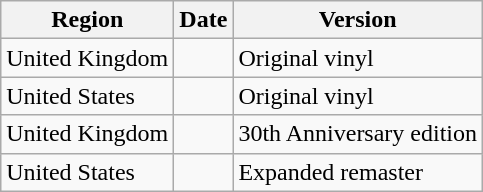<table class="wikitable">
<tr>
<th>Region</th>
<th>Date</th>
<th>Version</th>
</tr>
<tr>
<td>United Kingdom</td>
<td></td>
<td>Original vinyl</td>
</tr>
<tr>
<td>United States</td>
<td></td>
<td>Original vinyl</td>
</tr>
<tr>
<td>United Kingdom</td>
<td></td>
<td>30th Anniversary edition</td>
</tr>
<tr>
<td>United States</td>
<td></td>
<td>Expanded remaster</td>
</tr>
</table>
